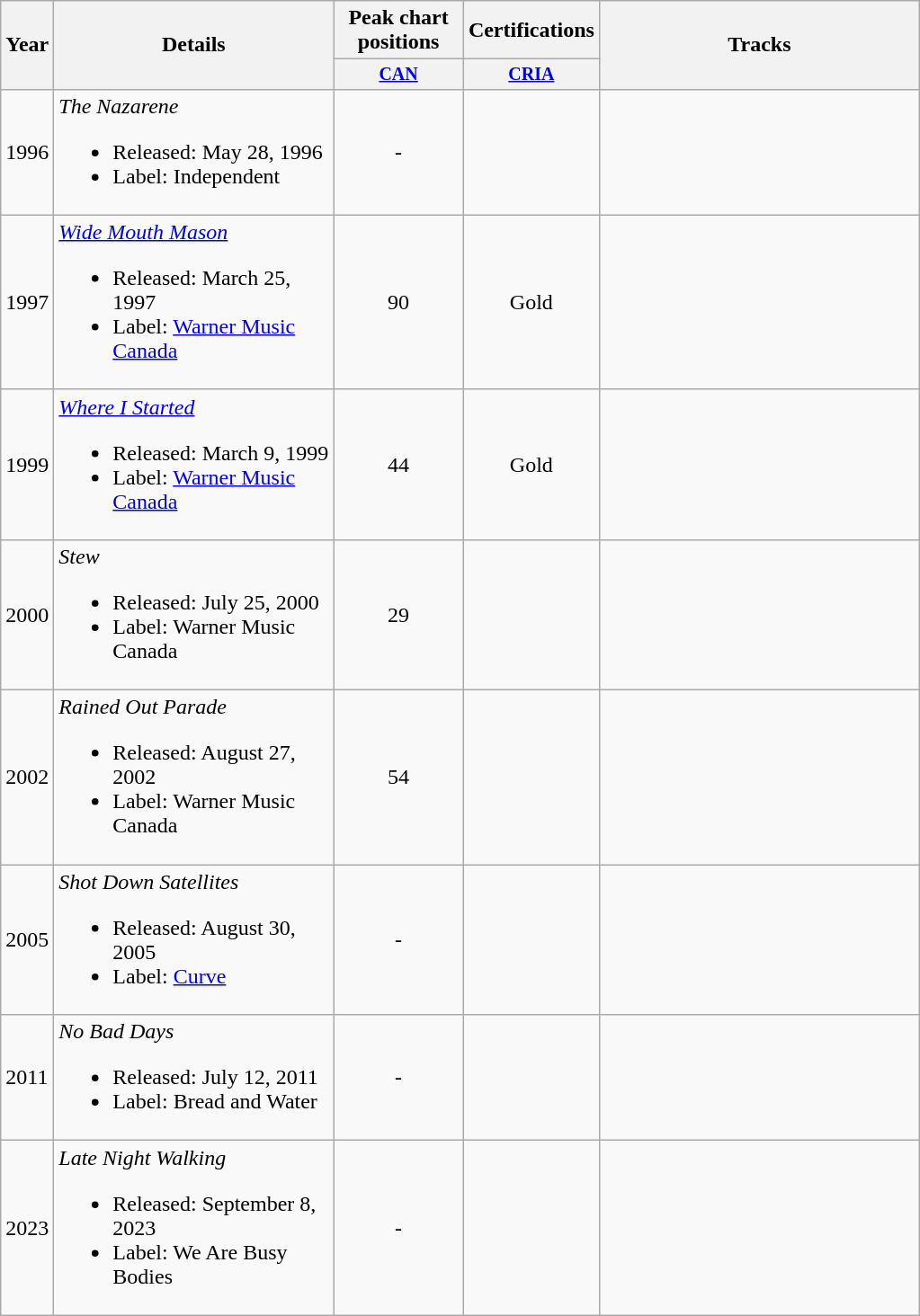<table class="wikitable">
<tr>
<th rowspan="2">Year</th>
<th rowspan="2" width="200">Details</th>
<th colspan="1">Peak chart positions</th>
<th colspan="1">Certifications</th>
<th rowspan="2" width="230">Tracks</th>
</tr>
<tr style="font-size: smaller;">
<th width="90"><a href='#'>CAN</a><br></th>
<th width="90"><a href='#'>CRIA</a><br></th>
</tr>
<tr>
<td>1996</td>
<td><em>The Nazarene</em><br><ul><li>Released: May 28, 1996</li><li>Label: Independent</li></ul></td>
<td align="center">-</td>
<td align="center"></td>
<td></td>
</tr>
<tr>
<td>1997</td>
<td><em><a href='#'>Wide Mouth Mason</a></em><br><ul><li>Released: March 25, 1997</li><li>Label: <a href='#'>Warner Music Canada</a></li></ul></td>
<td align="center">90</td>
<td align="center">Gold</td>
<td></td>
</tr>
<tr>
<td>1999</td>
<td><em><a href='#'>Where I Started</a></em><br><ul><li>Released: March 9, 1999</li><li>Label: <a href='#'>Warner Music Canada</a></li></ul></td>
<td align="center">44</td>
<td align="center">Gold</td>
<td></td>
</tr>
<tr>
<td>2000</td>
<td><em>Stew</em><br><ul><li>Released: July 25, 2000</li><li>Label: Warner Music Canada</li></ul></td>
<td align="center">29</td>
<td align="center"></td>
<td></td>
</tr>
<tr>
<td>2002</td>
<td><em>Rained Out Parade</em><br><ul><li>Released: August 27, 2002</li><li>Label: Warner Music Canada</li></ul></td>
<td align="center">54</td>
<td align="center"></td>
<td></td>
</tr>
<tr>
<td>2005</td>
<td><em>Shot Down Satellites</em><br><ul><li>Released: August 30, 2005</li><li>Label: <a href='#'>Curve</a></li></ul></td>
<td align="center">-</td>
<td align="center"></td>
<td></td>
</tr>
<tr>
<td>2011</td>
<td><em>No Bad Days</em><br><ul><li>Released: July 12, 2011</li><li>Label: Bread and Water</li></ul></td>
<td align="center">-</td>
<td align="center"></td>
<td></td>
</tr>
<tr>
<td>2023</td>
<td><em>Late Night Walking</em><br><ul><li>Released: September 8, 2023</li><li>Label: We Are Busy Bodies</li></ul></td>
<td align="center">-</td>
<td align="center"></td>
<td></td>
</tr>
</table>
